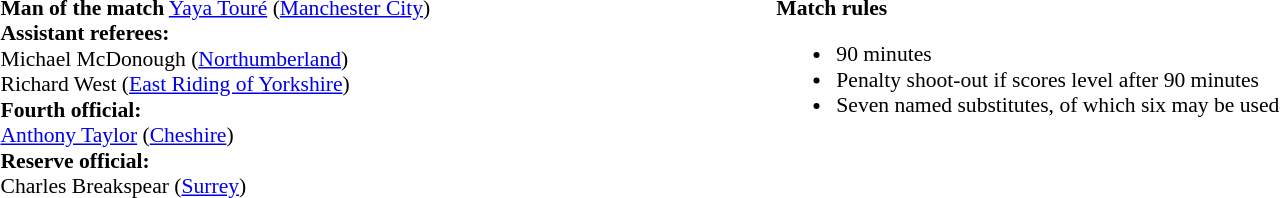<table width=82% style="font-size: 90%">
<tr>
<td width=50% valign=top><br><strong>Man of the match</strong>
<a href='#'>Yaya Touré</a> (<a href='#'>Manchester City</a>)<br><strong>Assistant referees:</strong>
<br>Michael McDonough (<a href='#'>Northumberland</a>)
<br>Richard West (<a href='#'>East Riding of Yorkshire</a>)
<br><strong>Fourth official:</strong>
<br><a href='#'>Anthony Taylor</a> (<a href='#'>Cheshire</a>)
<br><strong>Reserve official:</strong>
<br>Charles Breakspear (<a href='#'>Surrey</a>)</td>
<td style="width:60%; vertical-align:top;"><br><strong>Match rules</strong><ul><li>90 minutes</li><li>Penalty shoot-out if scores level after 90 minutes</li><li>Seven named substitutes, of which six may be used</li></ul></td>
</tr>
</table>
